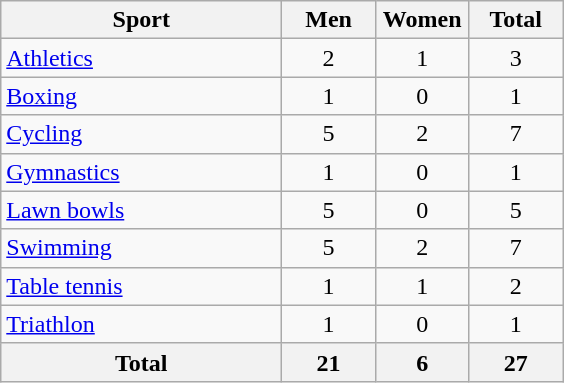<table class="wikitable sortable" style="text-align:center;">
<tr>
<th width=180>Sport</th>
<th width=55>Men</th>
<th width=55>Women</th>
<th width=55>Total</th>
</tr>
<tr>
<td align=left><a href='#'>Athletics</a></td>
<td>2</td>
<td>1</td>
<td>3</td>
</tr>
<tr>
<td align=left><a href='#'>Boxing</a></td>
<td>1</td>
<td>0</td>
<td>1</td>
</tr>
<tr>
<td align=left><a href='#'>Cycling</a></td>
<td>5</td>
<td>2</td>
<td>7</td>
</tr>
<tr>
<td align=left><a href='#'>Gymnastics</a></td>
<td>1</td>
<td>0</td>
<td>1</td>
</tr>
<tr>
<td align=left><a href='#'>Lawn bowls</a></td>
<td>5</td>
<td>0</td>
<td>5</td>
</tr>
<tr>
<td align=left><a href='#'>Swimming</a></td>
<td>5</td>
<td>2</td>
<td>7</td>
</tr>
<tr>
<td align=left><a href='#'>Table tennis</a></td>
<td>1</td>
<td>1</td>
<td>2</td>
</tr>
<tr>
<td align=left><a href='#'>Triathlon</a></td>
<td>1</td>
<td>0</td>
<td>1</td>
</tr>
<tr>
<th>Total</th>
<th>21</th>
<th>6</th>
<th>27</th>
</tr>
</table>
